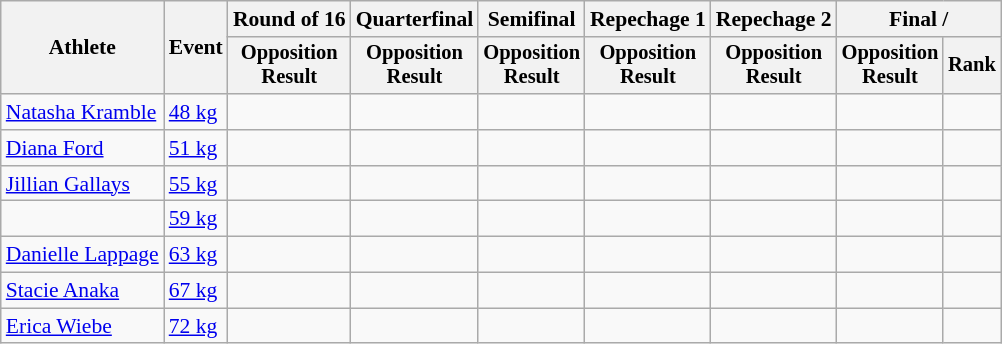<table class="wikitable" style="font-size:90%;">
<tr>
<th rowspan=2>Athlete</th>
<th rowspan=2>Event</th>
<th>Round of 16</th>
<th>Quarterfinal</th>
<th>Semifinal</th>
<th>Repechage 1</th>
<th>Repechage 2</th>
<th colspan=2>Final / </th>
</tr>
<tr style="font-size: 95%">
<th>Opposition<br>Result</th>
<th>Opposition<br>Result</th>
<th>Opposition<br>Result</th>
<th>Opposition<br>Result</th>
<th>Opposition<br>Result</th>
<th>Opposition<br>Result</th>
<th>Rank</th>
</tr>
<tr align=center>
<td align=left><a href='#'>Natasha Kramble</a></td>
<td align=left><a href='#'>48 kg</a></td>
<td></td>
<td></td>
<td></td>
<td></td>
<td></td>
<td></td>
<td></td>
</tr>
<tr align=center>
<td align=left><a href='#'>Diana Ford</a></td>
<td align=left><a href='#'>51 kg</a></td>
<td></td>
<td></td>
<td></td>
<td></td>
<td></td>
<td></td>
<td></td>
</tr>
<tr align=center>
<td align=left><a href='#'>Jillian Gallays</a></td>
<td align=left><a href='#'>55 kg</a></td>
<td></td>
<td></td>
<td></td>
<td></td>
<td></td>
<td></td>
<td></td>
</tr>
<tr align=center>
<td align=left></td>
<td align=left><a href='#'>59 kg</a></td>
<td></td>
<td></td>
<td></td>
<td></td>
<td></td>
<td></td>
<td></td>
</tr>
<tr align=center>
<td align=left><a href='#'>Danielle Lappage</a></td>
<td align=left><a href='#'>63 kg</a></td>
<td></td>
<td></td>
<td></td>
<td></td>
<td></td>
<td></td>
<td></td>
</tr>
<tr align=center>
<td align=left><a href='#'>Stacie Anaka</a></td>
<td align=left><a href='#'>67 kg</a></td>
<td></td>
<td></td>
<td></td>
<td></td>
<td></td>
<td></td>
<td></td>
</tr>
<tr align=center>
<td align=left><a href='#'>Erica Wiebe</a></td>
<td align=left><a href='#'>72 kg</a></td>
<td></td>
<td></td>
<td></td>
<td></td>
<td></td>
<td></td>
<td></td>
</tr>
</table>
